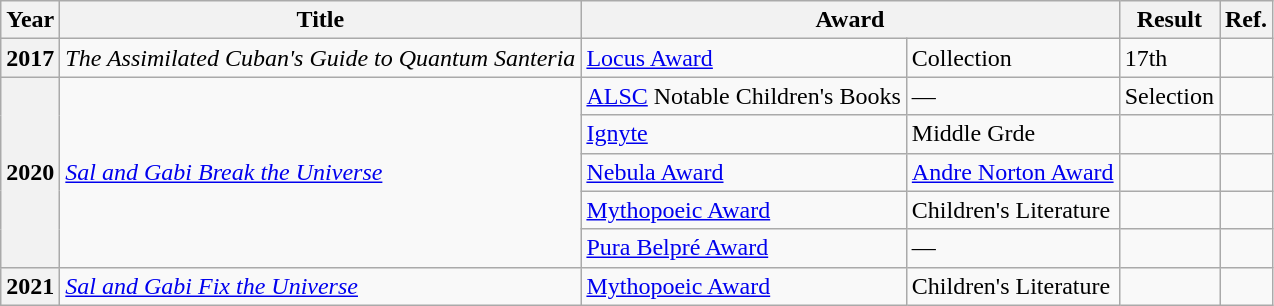<table class="wikitable sortable mw-collapsible">
<tr>
<th>Year</th>
<th>Title</th>
<th colspan="2">Award</th>
<th>Result</th>
<th>Ref.</th>
</tr>
<tr>
<th>2017</th>
<td><em>The Assimilated Cuban's Guide to Quantum Santeria</em></td>
<td><a href='#'>Locus Award</a></td>
<td>Collection</td>
<td>17th</td>
<td></td>
</tr>
<tr>
<th rowspan="5">2020</th>
<td rowspan="5"><em><a href='#'>Sal and Gabi Break the Universe</a></em></td>
<td><a href='#'>ALSC</a> Notable Children's Books</td>
<td>—</td>
<td>Selection</td>
<td></td>
</tr>
<tr>
<td><a href='#'>Ignyte</a></td>
<td>Middle Grde</td>
<td></td>
<td></td>
</tr>
<tr>
<td><a href='#'>Nebula Award</a></td>
<td><a href='#'>Andre Norton Award</a></td>
<td></td>
<td></td>
</tr>
<tr>
<td><a href='#'>Mythopoeic Award</a></td>
<td>Children's Literature</td>
<td></td>
<td></td>
</tr>
<tr>
<td><a href='#'>Pura Belpré Award</a></td>
<td>—</td>
<td></td>
<td></td>
</tr>
<tr>
<th>2021</th>
<td><em><a href='#'>Sal and Gabi Fix the Universe</a></em></td>
<td><a href='#'>Mythopoeic Award</a></td>
<td>Children's Literature</td>
<td></td>
<td></td>
</tr>
</table>
